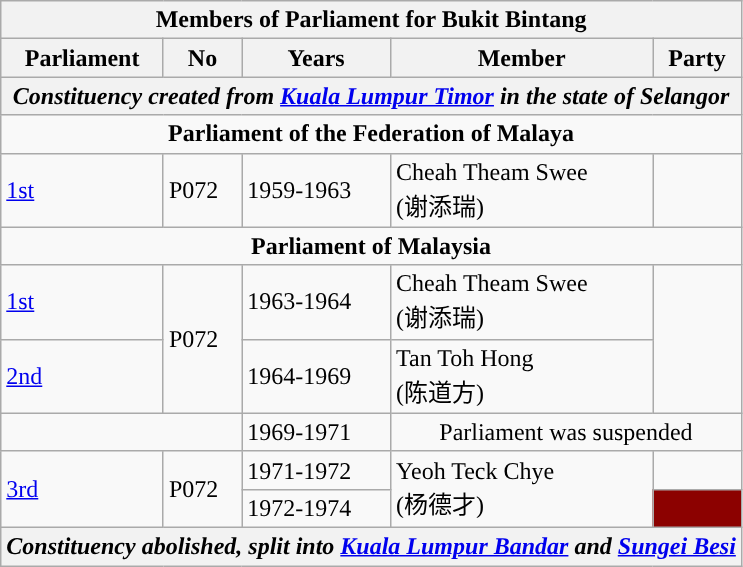<table class=wikitable>
<tr>
<th colspan="5">Members of Parliament for Bukit Bintang</th>
</tr>
<tr>
<th>Parliament</th>
<th>No</th>
<th>Years</th>
<th>Member</th>
<th>Party</th>
</tr>
<tr>
<th colspan="5" align="center"><em>Constituency created from <a href='#'>Kuala Lumpur Timor</a> in the state of Selangor</em></th>
</tr>
<tr>
<td colspan="5" align="center"><strong>Parliament of the Federation of Malaya</strong></td>
</tr>
<tr>
<td><a href='#'>1st</a></td>
<td>P072</td>
<td>1959-1963</td>
<td>Cheah Theam Swee <br> (谢添瑞)</td>
<td></td>
</tr>
<tr>
<td colspan="5" align="center"><strong>Parliament of Malaysia</strong></td>
</tr>
<tr>
<td><a href='#'>1st</a></td>
<td rowspan="2">P072</td>
<td>1963-1964</td>
<td>Cheah Theam Swee <br> (谢添瑞)</td>
<td rowspan="2"></td>
</tr>
<tr>
<td><a href='#'>2nd</a></td>
<td>1964-1969</td>
<td>Tan Toh Hong <br> (陈道方)</td>
</tr>
<tr>
<td colspan="2"></td>
<td>1969-1971</td>
<td colspan=2 align=center>Parliament was suspended</td>
</tr>
<tr>
<td rowspan=2><a href='#'>3rd</a></td>
<td rowspan="2">P072</td>
<td>1971-1972</td>
<td rowspan=2>Yeoh Teck Chye <br> (杨德才)</td>
<td></td>
</tr>
<tr>
<td>1972-1974</td>
<td bgcolor=#8C001A"></td>
</tr>
<tr>
<th colspan="5" align="center"><em>Constituency abolished, split into <a href='#'>Kuala Lumpur Bandar</a> and <a href='#'>Sungei Besi</a></em></th>
</tr>
</table>
